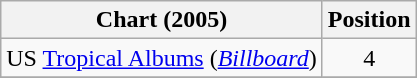<table class="wikitable sortable">
<tr>
<th>Chart (2005)</th>
<th>Position</th>
</tr>
<tr>
<td align="left">US <a href='#'>Tropical Albums</a> (<em><a href='#'>Billboard</a></em>)</td>
<td align="center">4</td>
</tr>
<tr>
</tr>
</table>
